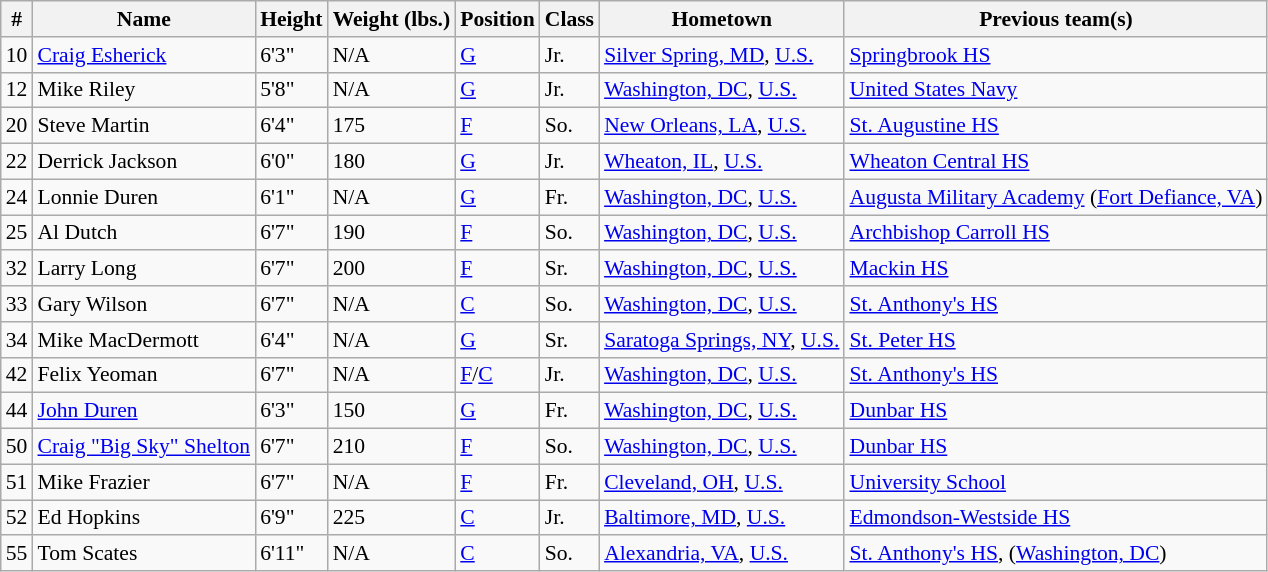<table class="wikitable" style="font-size: 90%">
<tr>
<th>#</th>
<th>Name</th>
<th>Height</th>
<th>Weight (lbs.)</th>
<th>Position</th>
<th>Class</th>
<th>Hometown</th>
<th>Previous team(s)</th>
</tr>
<tr>
<td>10</td>
<td><a href='#'>Craig Esherick</a></td>
<td>6'3"</td>
<td>N/A</td>
<td><a href='#'>G</a></td>
<td>Jr.</td>
<td><a href='#'>Silver Spring, MD</a>, <a href='#'>U.S.</a></td>
<td><a href='#'>Springbrook HS</a></td>
</tr>
<tr>
<td>12</td>
<td>Mike Riley</td>
<td>5'8"</td>
<td>N/A</td>
<td><a href='#'>G</a></td>
<td>Jr.</td>
<td><a href='#'>Washington, DC</a>, <a href='#'>U.S.</a></td>
<td><a href='#'>United States Navy</a></td>
</tr>
<tr>
<td>20</td>
<td>Steve Martin</td>
<td>6'4"</td>
<td>175</td>
<td><a href='#'>F</a></td>
<td>So.</td>
<td><a href='#'>New Orleans, LA</a>, <a href='#'>U.S.</a></td>
<td><a href='#'>St. Augustine HS</a></td>
</tr>
<tr>
<td>22</td>
<td>Derrick Jackson</td>
<td>6'0"</td>
<td>180</td>
<td><a href='#'>G</a></td>
<td>Jr.</td>
<td><a href='#'>Wheaton, IL</a>, <a href='#'>U.S.</a></td>
<td><a href='#'>Wheaton Central HS</a></td>
</tr>
<tr>
<td>24</td>
<td>Lonnie Duren</td>
<td>6'1"</td>
<td>N/A</td>
<td><a href='#'>G</a></td>
<td>Fr.</td>
<td><a href='#'>Washington, DC</a>, <a href='#'>U.S.</a></td>
<td><a href='#'>Augusta Military Academy</a> (<a href='#'>Fort Defiance, VA</a>)</td>
</tr>
<tr>
<td>25</td>
<td>Al Dutch</td>
<td>6'7"</td>
<td>190</td>
<td><a href='#'>F</a></td>
<td>So.</td>
<td><a href='#'>Washington, DC</a>, <a href='#'>U.S.</a></td>
<td><a href='#'>Archbishop Carroll HS</a></td>
</tr>
<tr>
<td>32</td>
<td>Larry Long</td>
<td>6'7"</td>
<td>200</td>
<td><a href='#'>F</a></td>
<td>Sr.</td>
<td><a href='#'>Washington, DC</a>, <a href='#'>U.S.</a></td>
<td><a href='#'>Mackin HS</a></td>
</tr>
<tr>
<td>33</td>
<td>Gary Wilson</td>
<td>6'7"</td>
<td>N/A</td>
<td><a href='#'>C</a></td>
<td>So.</td>
<td><a href='#'>Washington, DC</a>, <a href='#'>U.S.</a></td>
<td><a href='#'>St. Anthony's HS</a></td>
</tr>
<tr>
<td>34</td>
<td>Mike MacDermott</td>
<td>6'4"</td>
<td>N/A</td>
<td><a href='#'>G</a></td>
<td>Sr.</td>
<td><a href='#'>Saratoga Springs, NY</a>, <a href='#'>U.S.</a></td>
<td><a href='#'>St. Peter HS</a></td>
</tr>
<tr>
<td>42</td>
<td>Felix Yeoman</td>
<td>6'7"</td>
<td>N/A</td>
<td><a href='#'>F</a>/<a href='#'>C</a></td>
<td>Jr.</td>
<td><a href='#'>Washington, DC</a>, <a href='#'>U.S.</a></td>
<td><a href='#'>St. Anthony's HS</a></td>
</tr>
<tr>
<td>44</td>
<td><a href='#'>John Duren</a></td>
<td>6'3"</td>
<td>150</td>
<td><a href='#'>G</a></td>
<td>Fr.</td>
<td><a href='#'>Washington, DC</a>, <a href='#'>U.S.</a></td>
<td><a href='#'>Dunbar HS</a></td>
</tr>
<tr>
<td>50</td>
<td><a href='#'>Craig "Big Sky" Shelton</a></td>
<td>6'7"</td>
<td>210</td>
<td><a href='#'>F</a></td>
<td>So.</td>
<td><a href='#'>Washington, DC</a>, <a href='#'>U.S.</a></td>
<td><a href='#'>Dunbar HS</a></td>
</tr>
<tr>
<td>51</td>
<td>Mike Frazier</td>
<td>6'7"</td>
<td>N/A</td>
<td><a href='#'>F</a></td>
<td>Fr.</td>
<td><a href='#'>Cleveland, OH</a>, <a href='#'>U.S.</a></td>
<td><a href='#'>University School</a></td>
</tr>
<tr>
<td>52</td>
<td>Ed Hopkins</td>
<td>6'9"</td>
<td>225</td>
<td><a href='#'>C</a></td>
<td>Jr.</td>
<td><a href='#'>Baltimore, MD</a>, <a href='#'>U.S.</a></td>
<td><a href='#'>Edmondson-Westside HS</a></td>
</tr>
<tr>
<td>55</td>
<td>Tom Scates</td>
<td>6'11"</td>
<td>N/A</td>
<td><a href='#'>C</a></td>
<td>So.</td>
<td><a href='#'>Alexandria, VA</a>, <a href='#'>U.S.</a></td>
<td><a href='#'>St. Anthony's HS</a>, (<a href='#'>Washington, DC</a>)</td>
</tr>
</table>
